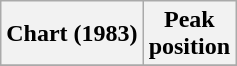<table class="wikitable sortable plainrowheaders">
<tr>
<th>Chart (1983)</th>
<th>Peak<br>position</th>
</tr>
<tr>
</tr>
</table>
